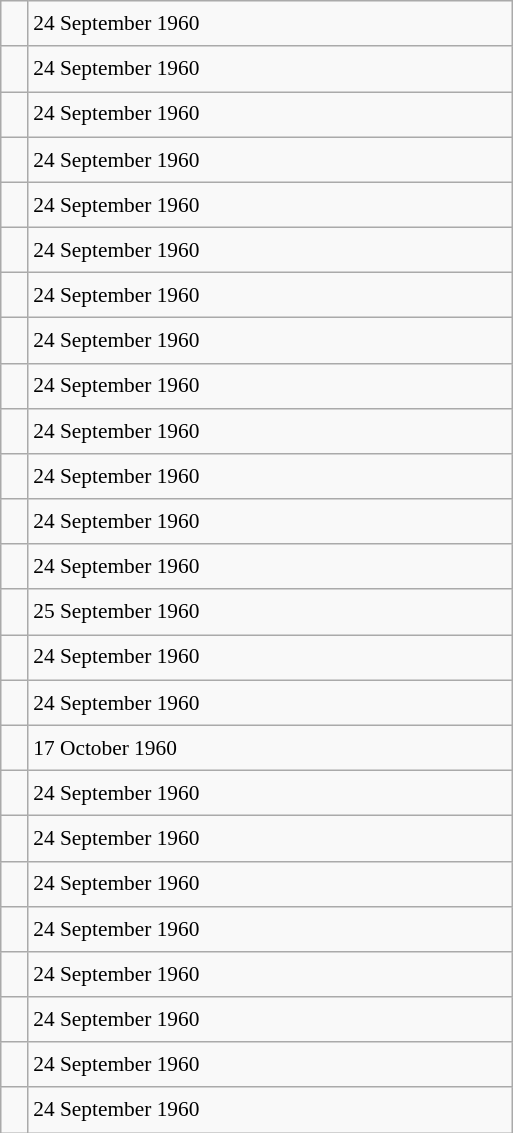<table class="wikitable" style="font-size: 89%; float: left; width: 24em; margin-right: 1em; line-height: 1.65em">
<tr>
<td></td>
<td>24 September 1960</td>
</tr>
<tr>
<td></td>
<td>24 September 1960</td>
</tr>
<tr>
<td></td>
<td>24 September 1960</td>
</tr>
<tr>
<td></td>
<td>24 September 1960</td>
</tr>
<tr>
<td></td>
<td>24 September 1960</td>
</tr>
<tr>
<td></td>
<td>24 September 1960</td>
</tr>
<tr>
<td></td>
<td>24 September 1960</td>
</tr>
<tr>
<td></td>
<td>24 September 1960</td>
</tr>
<tr>
<td></td>
<td>24 September 1960</td>
</tr>
<tr>
<td></td>
<td>24 September 1960</td>
</tr>
<tr>
<td></td>
<td>24 September 1960</td>
</tr>
<tr>
<td></td>
<td>24 September 1960</td>
</tr>
<tr>
<td></td>
<td>24 September 1960</td>
</tr>
<tr>
<td></td>
<td>25 September 1960</td>
</tr>
<tr>
<td></td>
<td>24 September 1960</td>
</tr>
<tr>
<td></td>
<td>24 September 1960</td>
</tr>
<tr>
<td></td>
<td>17 October 1960</td>
</tr>
<tr>
<td></td>
<td>24 September 1960</td>
</tr>
<tr>
<td></td>
<td>24 September 1960</td>
</tr>
<tr>
<td></td>
<td>24 September 1960</td>
</tr>
<tr>
<td></td>
<td>24 September 1960</td>
</tr>
<tr>
<td></td>
<td>24 September 1960</td>
</tr>
<tr>
<td></td>
<td>24 September 1960</td>
</tr>
<tr>
<td></td>
<td>24 September 1960</td>
</tr>
<tr>
<td></td>
<td>24 September 1960</td>
</tr>
</table>
